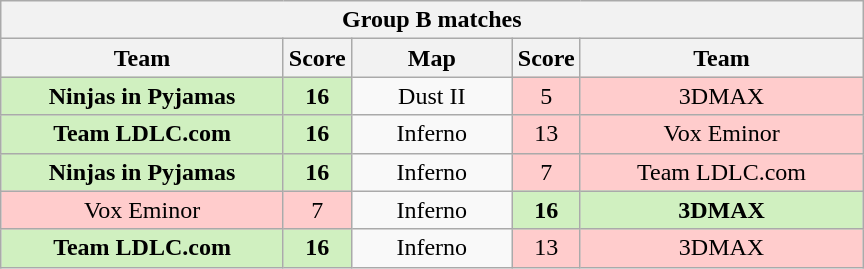<table class="wikitable" style="text-align: center;">
<tr>
<th colspan=5>Group B matches</th>
</tr>
<tr>
<th width="181px">Team</th>
<th width="20px">Score</th>
<th width="100px">Map</th>
<th width="20px">Score</th>
<th width="181px">Team</th>
</tr>
<tr>
<td style="background: #D0F0C0;"><strong>Ninjas in Pyjamas</strong></td>
<td style="background: #D0F0C0;"><strong>16</strong></td>
<td>Dust II</td>
<td style="background: #FFCCCC;">5</td>
<td style="background: #FFCCCC;">3DMAX</td>
</tr>
<tr>
<td style="background: #D0F0C0;"><strong>Team LDLC.com</strong></td>
<td style="background: #D0F0C0;"><strong>16</strong></td>
<td>Inferno</td>
<td style="background: #FFCCCC;">13</td>
<td style="background: #FFCCCC;">Vox Eminor</td>
</tr>
<tr>
<td style="background: #D0F0C0;"><strong>Ninjas in Pyjamas</strong></td>
<td style="background: #D0F0C0;"><strong>16</strong></td>
<td>Inferno</td>
<td style="background: #FFCCCC;">7</td>
<td style="background: #FFCCCC;">Team LDLC.com</td>
</tr>
<tr>
<td style="background: #FFCCCC;">Vox Eminor</td>
<td style="background: #FFCCCC;">7</td>
<td>Inferno</td>
<td style="background: #D0F0C0;"><strong>16</strong></td>
<td style="background: #D0F0C0;"><strong>3DMAX</strong></td>
</tr>
<tr>
<td style="background: #D0F0C0;"><strong>Team LDLC.com</strong></td>
<td style="background: #D0F0C0;"><strong>16</strong></td>
<td>Inferno</td>
<td style="background: #FFCCCC;">13</td>
<td style="background: #FFCCCC;">3DMAX</td>
</tr>
</table>
